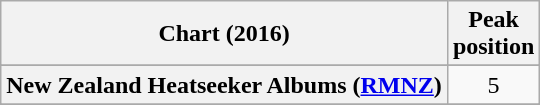<table class="wikitable sortable plainrowheaders" style="text-align:center">
<tr>
<th scope="col">Chart (2016)</th>
<th scope="col">Peak<br> position</th>
</tr>
<tr>
</tr>
<tr>
</tr>
<tr>
</tr>
<tr>
</tr>
<tr>
</tr>
<tr>
</tr>
<tr>
</tr>
<tr>
</tr>
<tr>
</tr>
<tr>
<th scope="row">New Zealand Heatseeker Albums (<a href='#'>RMNZ</a>)</th>
<td>5</td>
</tr>
<tr>
</tr>
<tr>
</tr>
<tr>
</tr>
<tr>
</tr>
</table>
